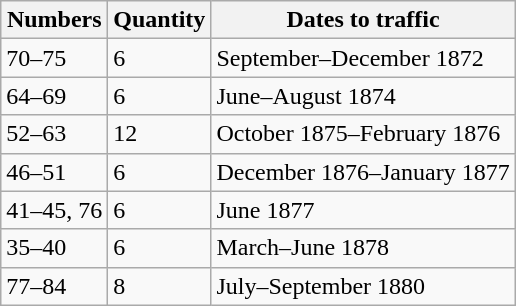<table class=wikitable>
<tr>
<th>Numbers</th>
<th>Quantity</th>
<th>Dates to traffic</th>
</tr>
<tr>
<td>70–75</td>
<td>6</td>
<td>September–December 1872</td>
</tr>
<tr>
<td>64–69</td>
<td>6</td>
<td>June–August 1874</td>
</tr>
<tr>
<td>52–63</td>
<td>12</td>
<td>October 1875–February 1876</td>
</tr>
<tr>
<td>46–51</td>
<td>6</td>
<td>December 1876–January 1877</td>
</tr>
<tr>
<td>41–45, 76</td>
<td>6</td>
<td>June 1877</td>
</tr>
<tr>
<td>35–40</td>
<td>6</td>
<td>March–June 1878</td>
</tr>
<tr>
<td>77–84</td>
<td>8</td>
<td>July–September 1880</td>
</tr>
</table>
